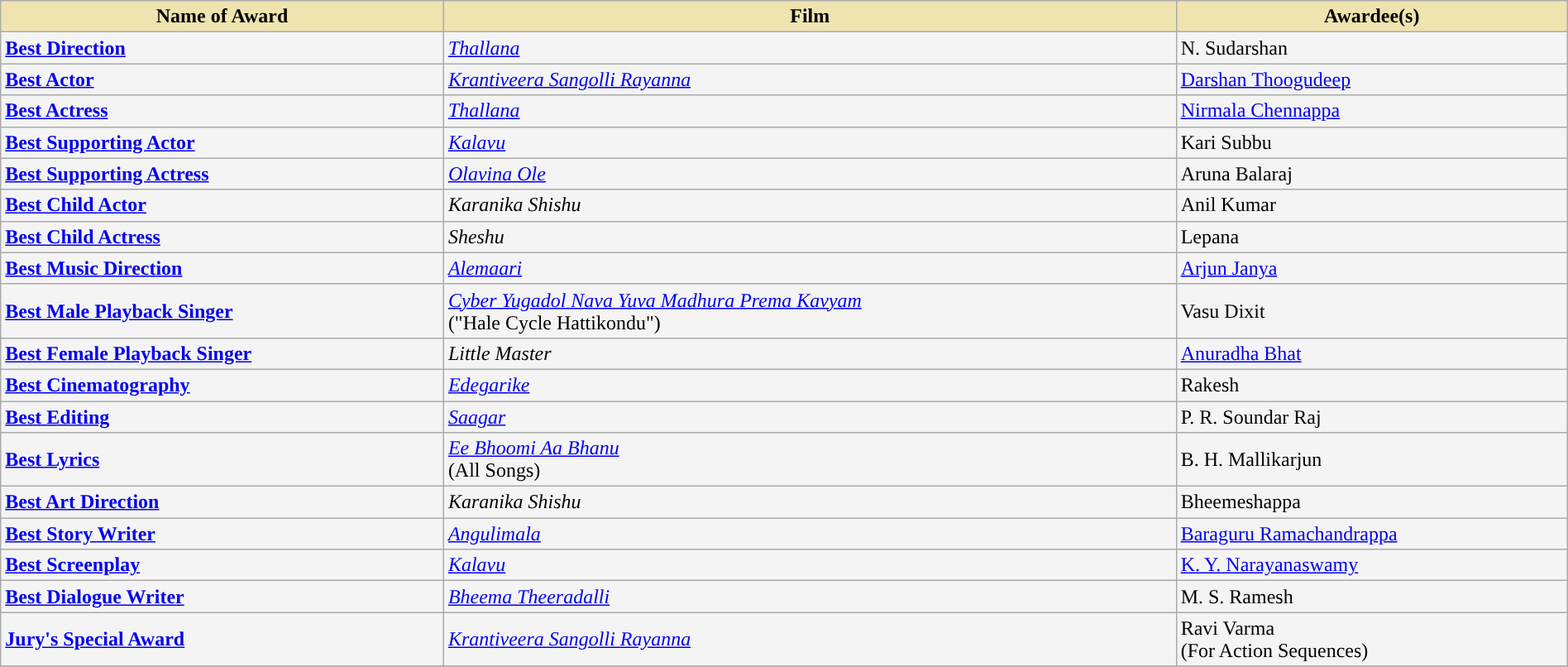<table class="wikitable" style="width:100%;">
<tr>
<th style="background-color:#EFE4B0;">Name of Award</th>
<th style="background-color:#EFE4B0;">Film</th>
<th style="background-color:#EFE4B0;">Awardee(s)</th>
</tr>
<tr style="background-color:#F4F4F4">
<td><strong><a href='#'>Best Direction</a></strong></td>
<td><em><a href='#'>Thallana</a></em></td>
<td>N. Sudarshan</td>
</tr>
<tr style="background-color:#F4F4F4">
<td><strong><a href='#'>Best Actor</a></strong></td>
<td><em><a href='#'>Krantiveera Sangolli Rayanna</a></em></td>
<td><a href='#'>Darshan Thoogudeep</a></td>
</tr>
<tr style="background-color:#F4F4F4">
<td><strong><a href='#'>Best Actress</a></strong></td>
<td><em><a href='#'>Thallana</a></em></td>
<td><a href='#'>Nirmala Chennappa</a></td>
</tr>
<tr style="background-color:#F4F4F4">
<td><strong><a href='#'>Best Supporting Actor</a></strong></td>
<td><em><a href='#'>Kalavu</a></em></td>
<td>Kari Subbu</td>
</tr>
<tr style="background-color:#F4F4F4">
<td><strong><a href='#'>Best Supporting Actress</a></strong></td>
<td><em><a href='#'>Olavina Ole</a></em></td>
<td>Aruna Balaraj</td>
</tr>
<tr style="background-color:#F4F4F4">
<td><strong><a href='#'>Best Child Actor</a></strong></td>
<td><em>Karanika Shishu</em></td>
<td>Anil Kumar</td>
</tr>
<tr style="background-color:#F4F4F4">
<td><strong><a href='#'>Best Child Actress</a></strong></td>
<td><em>Sheshu</em></td>
<td>Lepana</td>
</tr>
<tr style="background-color:#F4F4F4">
<td><strong><a href='#'>Best Music Direction</a></strong></td>
<td><em><a href='#'>Alemaari</a></em></td>
<td><a href='#'>Arjun Janya</a></td>
</tr>
<tr style="background-color:#F4F4F4">
<td><strong><a href='#'>Best Male Playback Singer</a></strong></td>
<td><em><a href='#'>Cyber Yugadol Nava Yuva Madhura Prema Kavyam</a></em> <br>("Hale Cycle Hattikondu")</td>
<td>Vasu Dixit</td>
</tr>
<tr style="background-color:#F4F4F4">
<td><strong><a href='#'>Best Female Playback Singer</a></strong></td>
<td><em>Little Master</em></td>
<td><a href='#'>Anuradha Bhat</a></td>
</tr>
<tr style="background-color:#F4F4F4">
<td><strong><a href='#'>Best Cinematography</a></strong></td>
<td><em><a href='#'>Edegarike</a></em></td>
<td>Rakesh</td>
</tr>
<tr style="background-color:#F4F4F4">
<td><strong><a href='#'>Best Editing</a></strong></td>
<td><em><a href='#'>Saagar</a></em></td>
<td>P. R. Soundar Raj</td>
</tr>
<tr style="background-color:#F4F4F4">
<td><strong><a href='#'>Best Lyrics</a></strong></td>
<td><em><a href='#'>Ee Bhoomi Aa Bhanu</a></em> <br>(All Songs)</td>
<td>B. H. Mallikarjun</td>
</tr>
<tr style="background-color:#F4F4F4">
<td><strong><a href='#'>Best Art Direction</a></strong></td>
<td><em>Karanika Shishu</em></td>
<td>Bheemeshappa</td>
</tr>
<tr style="background-color:#F4F4F4">
<td><strong><a href='#'>Best Story Writer</a></strong></td>
<td><em><a href='#'>Angulimala</a></em></td>
<td><a href='#'>Baraguru Ramachandrappa</a></td>
</tr>
<tr style="background-color:#F4F4F4">
<td><strong><a href='#'>Best Screenplay</a></strong></td>
<td><em><a href='#'>Kalavu</a></em></td>
<td><a href='#'>K. Y. Narayanaswamy</a></td>
</tr>
<tr style="background-color:#F4F4F4">
<td><strong><a href='#'>Best Dialogue Writer</a></strong></td>
<td><em><a href='#'>Bheema Theeradalli</a></em></td>
<td>M. S. Ramesh</td>
</tr>
<tr style="background-color:#F4F4F4">
<td><strong><a href='#'>Jury's Special Award</a></strong></td>
<td><em><a href='#'>Krantiveera Sangolli Rayanna</a></em></td>
<td>Ravi Varma<br>(For Action Sequences)</td>
</tr>
<tr style="background-color:#F4F4F4">
</tr>
</table>
